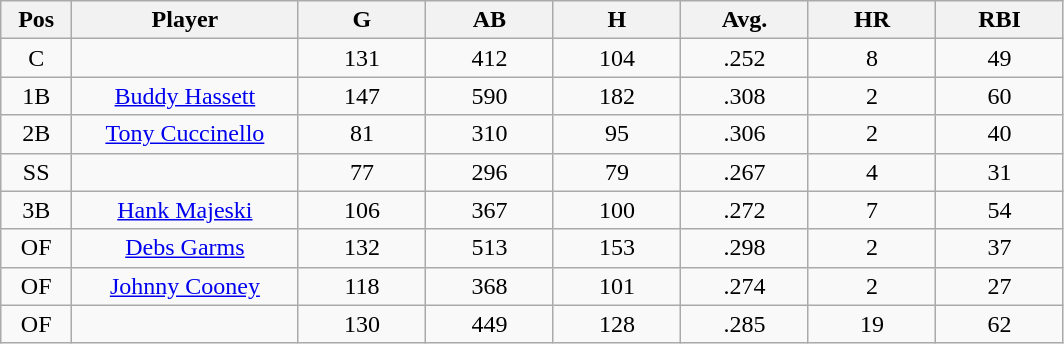<table class="wikitable sortable">
<tr>
<th bgcolor="#DDDDFF" width="5%">Pos</th>
<th bgcolor="#DDDDFF" width="16%">Player</th>
<th bgcolor="#DDDDFF" width="9%">G</th>
<th bgcolor="#DDDDFF" width="9%">AB</th>
<th bgcolor="#DDDDFF" width="9%">H</th>
<th bgcolor="#DDDDFF" width="9%">Avg.</th>
<th bgcolor="#DDDDFF" width="9%">HR</th>
<th bgcolor="#DDDDFF" width="9%">RBI</th>
</tr>
<tr align="center">
<td>C</td>
<td></td>
<td>131</td>
<td>412</td>
<td>104</td>
<td>.252</td>
<td>8</td>
<td>49</td>
</tr>
<tr align="center">
<td>1B</td>
<td><a href='#'>Buddy Hassett</a></td>
<td>147</td>
<td>590</td>
<td>182</td>
<td>.308</td>
<td>2</td>
<td>60</td>
</tr>
<tr align="center">
<td>2B</td>
<td><a href='#'>Tony Cuccinello</a></td>
<td>81</td>
<td>310</td>
<td>95</td>
<td>.306</td>
<td>2</td>
<td>40</td>
</tr>
<tr align="center">
<td>SS</td>
<td></td>
<td>77</td>
<td>296</td>
<td>79</td>
<td>.267</td>
<td>4</td>
<td>31</td>
</tr>
<tr align="center">
<td>3B</td>
<td><a href='#'>Hank Majeski</a></td>
<td>106</td>
<td>367</td>
<td>100</td>
<td>.272</td>
<td>7</td>
<td>54</td>
</tr>
<tr align="center">
<td>OF</td>
<td><a href='#'>Debs Garms</a></td>
<td>132</td>
<td>513</td>
<td>153</td>
<td>.298</td>
<td>2</td>
<td>37</td>
</tr>
<tr align="center">
<td>OF</td>
<td><a href='#'>Johnny Cooney</a></td>
<td>118</td>
<td>368</td>
<td>101</td>
<td>.274</td>
<td>2</td>
<td>27</td>
</tr>
<tr align="center">
<td>OF</td>
<td></td>
<td>130</td>
<td>449</td>
<td>128</td>
<td>.285</td>
<td>19</td>
<td>62</td>
</tr>
</table>
